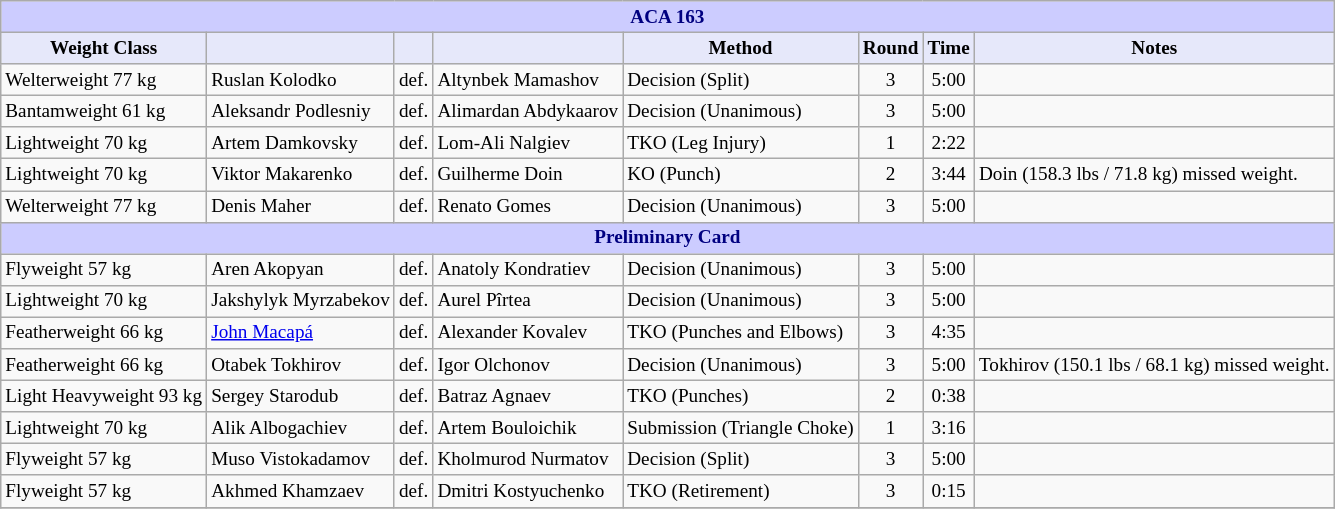<table class="wikitable" style="font-size: 80%;">
<tr>
<th colspan="8" style="background-color: #ccf; color: #000080; text-align: center;"><strong>ACA 163</strong></th>
</tr>
<tr>
<th colspan="1" style="background-color: #E6E8FA; color: #000000; text-align: center;">Weight Class</th>
<th colspan="1" style="background-color: #E6E8FA; color: #000000; text-align: center;"></th>
<th colspan="1" style="background-color: #E6E8FA; color: #000000; text-align: center;"></th>
<th colspan="1" style="background-color: #E6E8FA; color: #000000; text-align: center;"></th>
<th colspan="1" style="background-color: #E6E8FA; color: #000000; text-align: center;">Method</th>
<th colspan="1" style="background-color: #E6E8FA; color: #000000; text-align: center;">Round</th>
<th colspan="1" style="background-color: #E6E8FA; color: #000000; text-align: center;">Time</th>
<th colspan="1" style="background-color: #E6E8FA; color: #000000; text-align: center;">Notes</th>
</tr>
<tr>
<td>Welterweight 77 kg</td>
<td> Ruslan Kolodko</td>
<td>def.</td>
<td> Altynbek Mamashov</td>
<td>Decision (Split)</td>
<td align=center>3</td>
<td align=center>5:00</td>
<td></td>
</tr>
<tr>
<td>Bantamweight 61 kg</td>
<td> Aleksandr Podlesniy</td>
<td>def.</td>
<td> Alimardan Abdykaarov</td>
<td>Decision (Unanimous)</td>
<td align=center>3</td>
<td align=center>5:00</td>
<td></td>
</tr>
<tr>
<td>Lightweight 70 kg</td>
<td> Artem Damkovsky</td>
<td>def.</td>
<td> Lom-Ali Nalgiev</td>
<td>TKO (Leg Injury)</td>
<td align=center>1</td>
<td align=center>2:22</td>
<td></td>
</tr>
<tr>
<td>Lightweight 70 kg</td>
<td> Viktor Makarenko</td>
<td>def.</td>
<td> Guilherme Doin</td>
<td>KO (Punch)</td>
<td align=center>2</td>
<td align=center>3:44</td>
<td>Doin (158.3 lbs / 71.8 kg) missed weight.</td>
</tr>
<tr>
<td>Welterweight 77 kg</td>
<td> Denis Maher</td>
<td>def.</td>
<td> Renato Gomes</td>
<td>Decision (Unanimous)</td>
<td align=center>3</td>
<td align=center>5:00</td>
<td></td>
</tr>
<tr>
<th colspan="8" style="background-color: #ccf; color: #000080; text-align: center;"><strong>Preliminary Card</strong></th>
</tr>
<tr>
<td>Flyweight 57 kg</td>
<td> Aren Akopyan</td>
<td>def.</td>
<td> Anatoly Kondratiev</td>
<td>Decision (Unanimous)</td>
<td align=center>3</td>
<td align=center>5:00</td>
<td></td>
</tr>
<tr>
<td>Lightweight 70 kg</td>
<td> Jakshylyk Myrzabekov</td>
<td>def.</td>
<td> Aurel Pîrtea</td>
<td>Decision (Unanimous)</td>
<td align=center>3</td>
<td align=center>5:00</td>
<td></td>
</tr>
<tr>
<td>Featherweight 66 kg</td>
<td> <a href='#'>John Macapá</a></td>
<td>def.</td>
<td> Alexander Kovalev</td>
<td>TKO (Punches and Elbows)</td>
<td align=center>3</td>
<td align=center>4:35</td>
<td></td>
</tr>
<tr>
<td>Featherweight 66 kg</td>
<td> Otabek Tokhirov</td>
<td>def.</td>
<td> Igor Olchonov</td>
<td>Decision (Unanimous)</td>
<td align=center>3</td>
<td align=center>5:00</td>
<td>Tokhirov (150.1 lbs / 68.1 kg) missed weight.</td>
</tr>
<tr>
<td>Light Heavyweight 93 kg</td>
<td> Sergey Starodub</td>
<td>def.</td>
<td> Batraz Agnaev</td>
<td>TKO (Punches)</td>
<td align=center>2</td>
<td align=center>0:38</td>
<td></td>
</tr>
<tr>
<td>Lightweight 70 kg</td>
<td> Alik Albogachiev</td>
<td>def.</td>
<td> Artem Bouloichik</td>
<td>Submission (Triangle Choke)</td>
<td align=center>1</td>
<td align=center>3:16</td>
<td></td>
</tr>
<tr>
<td>Flyweight 57 kg</td>
<td> Muso Vistokadamov</td>
<td>def.</td>
<td> Kholmurod Nurmatov</td>
<td>Decision (Split)</td>
<td align=center>3</td>
<td align=center>5:00</td>
<td></td>
</tr>
<tr>
<td>Flyweight 57 kg</td>
<td> Akhmed Khamzaev</td>
<td>def.</td>
<td> Dmitri Kostyuchenko</td>
<td>TKO (Retirement)</td>
<td align=center>3</td>
<td align=center>0:15</td>
<td></td>
</tr>
<tr>
</tr>
</table>
